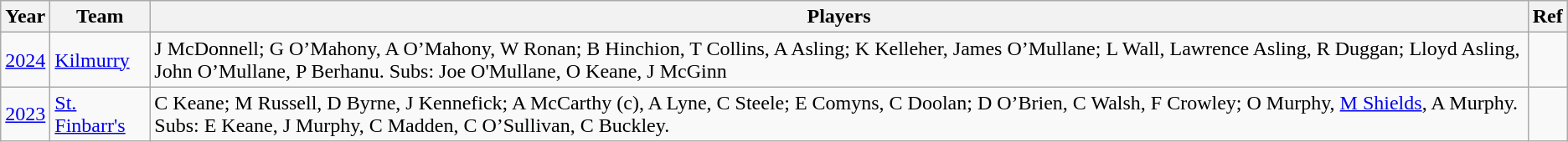<table class="wikitable plainrowheaders sortable">
<tr>
<th scope=col>Year</th>
<th scope=col>Team</th>
<th scope=col class="unsortable">Players</th>
<th scope=col class="unsortable">Ref</th>
</tr>
<tr>
<td style="text-align:center;"><a href='#'>2024</a></td>
<td><a href='#'>Kilmurry</a></td>
<td>J McDonnell; G O’Mahony, A O’Mahony, W Ronan; B Hinchion, T Collins, A Asling; K Kelleher, James O’Mullane; L Wall, Lawrence Asling, R Duggan; Lloyd Asling, John O’Mullane, P Berhanu.  Subs: Joe O'Mullane, O Keane, J McGinn</td>
<td></td>
</tr>
<tr>
<td style="text-align:center;"><a href='#'>2023</a></td>
<td><a href='#'>St. Finbarr's</a></td>
<td>C Keane; M Russell, D Byrne, J Kennefick; A McCarthy (c), A Lyne, C Steele; E Comyns, C Doolan; D O’Brien, C Walsh, F Crowley; O Murphy, <a href='#'>M Shields</a>, A Murphy. Subs: E Keane, J Murphy, C Madden, C O’Sullivan, C Buckley.</td>
<td></td>
</tr>
</table>
